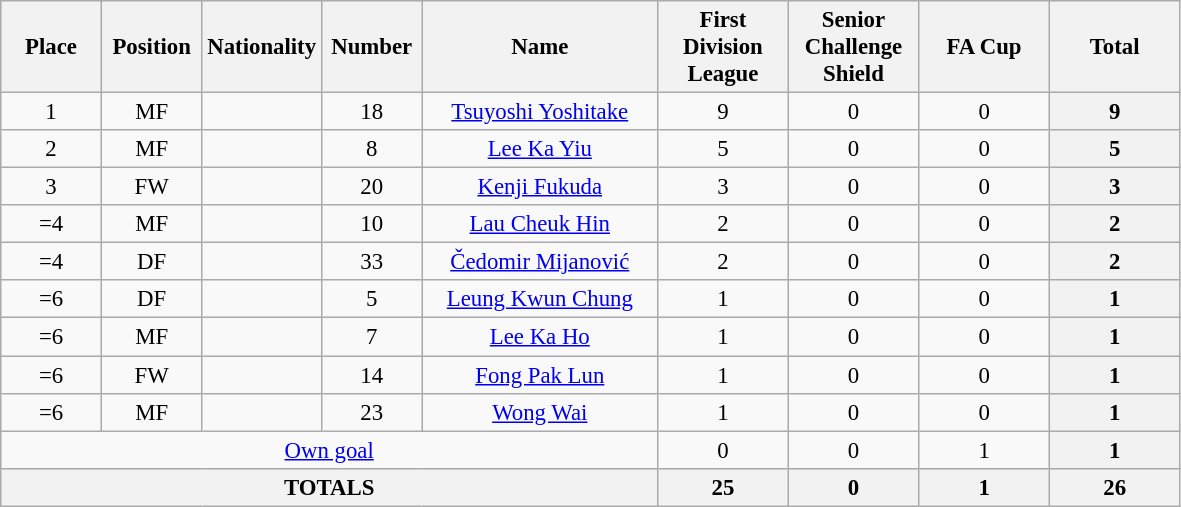<table class="wikitable" style="font-size: 95%; text-align: center;">
<tr>
<th width=60>Place</th>
<th width=60>Position</th>
<th width=60>Nationality</th>
<th width=60>Number</th>
<th width=150>Name</th>
<th width=80>First Division League</th>
<th width=80>Senior Challenge Shield</th>
<th width=80>FA Cup</th>
<th width=80><strong>Total</strong></th>
</tr>
<tr>
<td>1</td>
<td>MF</td>
<td></td>
<td>18</td>
<td><a href='#'>Tsuyoshi Yoshitake</a></td>
<td>9</td>
<td>0</td>
<td>0</td>
<th>9</th>
</tr>
<tr>
<td>2</td>
<td>MF</td>
<td></td>
<td>8</td>
<td><a href='#'>Lee Ka Yiu</a></td>
<td>5</td>
<td>0</td>
<td>0</td>
<th>5</th>
</tr>
<tr>
<td>3</td>
<td>FW</td>
<td></td>
<td>20</td>
<td><a href='#'>Kenji Fukuda</a></td>
<td>3</td>
<td>0</td>
<td>0</td>
<th>3</th>
</tr>
<tr>
<td>=4</td>
<td>MF</td>
<td></td>
<td>10</td>
<td><a href='#'>Lau Cheuk Hin</a></td>
<td>2</td>
<td>0</td>
<td>0</td>
<th>2</th>
</tr>
<tr>
<td>=4</td>
<td>DF</td>
<td></td>
<td>33</td>
<td><a href='#'>Čedomir Mijanović</a></td>
<td>2</td>
<td>0</td>
<td>0</td>
<th>2</th>
</tr>
<tr>
<td>=6</td>
<td>DF</td>
<td></td>
<td>5</td>
<td><a href='#'>Leung Kwun Chung</a></td>
<td>1</td>
<td>0</td>
<td>0</td>
<th>1</th>
</tr>
<tr>
<td>=6</td>
<td>MF</td>
<td></td>
<td>7</td>
<td><a href='#'>Lee Ka Ho</a></td>
<td>1</td>
<td>0</td>
<td>0</td>
<th>1</th>
</tr>
<tr>
<td>=6</td>
<td>FW</td>
<td></td>
<td>14</td>
<td><a href='#'>Fong Pak Lun</a></td>
<td>1</td>
<td>0</td>
<td>0</td>
<th>1</th>
</tr>
<tr>
<td>=6</td>
<td>MF</td>
<td></td>
<td>23</td>
<td><a href='#'>Wong Wai</a></td>
<td>1</td>
<td>0</td>
<td>0</td>
<th>1</th>
</tr>
<tr>
<td colspan="5"><a href='#'>Own goal</a></td>
<td>0</td>
<td>0</td>
<td>1</td>
<th>1</th>
</tr>
<tr>
<th colspan="5">TOTALS</th>
<th>25</th>
<th>0</th>
<th>1</th>
<th>26</th>
</tr>
</table>
